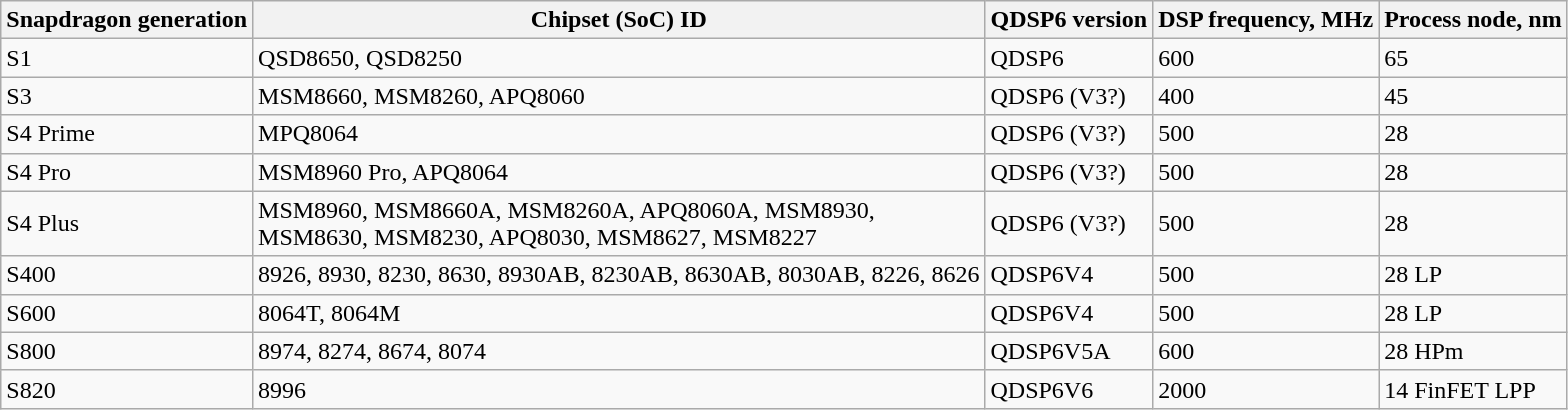<table class="wikitable" border="1">
<tr>
<th>Snapdragon generation</th>
<th>Chipset (SoC) ID</th>
<th>QDSP6 version</th>
<th>DSP frequency, MHz</th>
<th>Process node, nm</th>
</tr>
<tr>
<td>S1</td>
<td>QSD8650, QSD8250</td>
<td>QDSP6</td>
<td>600</td>
<td>65</td>
</tr>
<tr>
<td>S3</td>
<td>MSM8660, MSM8260, APQ8060</td>
<td>QDSP6  (V3?)</td>
<td>400</td>
<td>45</td>
</tr>
<tr>
<td>S4 Prime</td>
<td>MPQ8064</td>
<td>QDSP6 (V3?)</td>
<td>500</td>
<td>28</td>
</tr>
<tr>
<td>S4 Pro</td>
<td>MSM8960 Pro, APQ8064</td>
<td>QDSP6 (V3?)</td>
<td>500</td>
<td>28</td>
</tr>
<tr>
<td>S4 Plus</td>
<td>MSM8960, MSM8660A, MSM8260A, APQ8060A, MSM8930,<br> MSM8630, MSM8230, APQ8030, MSM8627, MSM8227</td>
<td>QDSP6 (V3?)</td>
<td>500</td>
<td>28</td>
</tr>
<tr>
<td>S400</td>
<td>8926, 8930, 8230, 8630, 8930AB, 8230AB, 8630AB, 8030AB, 8226, 8626</td>
<td>QDSP6V4</td>
<td>500</td>
<td>28 LP</td>
</tr>
<tr>
<td>S600</td>
<td>8064T, 8064M</td>
<td>QDSP6V4</td>
<td>500</td>
<td>28 LP</td>
</tr>
<tr>
<td>S800</td>
<td>8974, 8274, 8674, 8074</td>
<td>QDSP6V5A</td>
<td>600</td>
<td>28 HPm</td>
</tr>
<tr>
<td>S820</td>
<td>8996</td>
<td>QDSP6V6</td>
<td>2000</td>
<td>14 FinFET LPP</td>
</tr>
</table>
